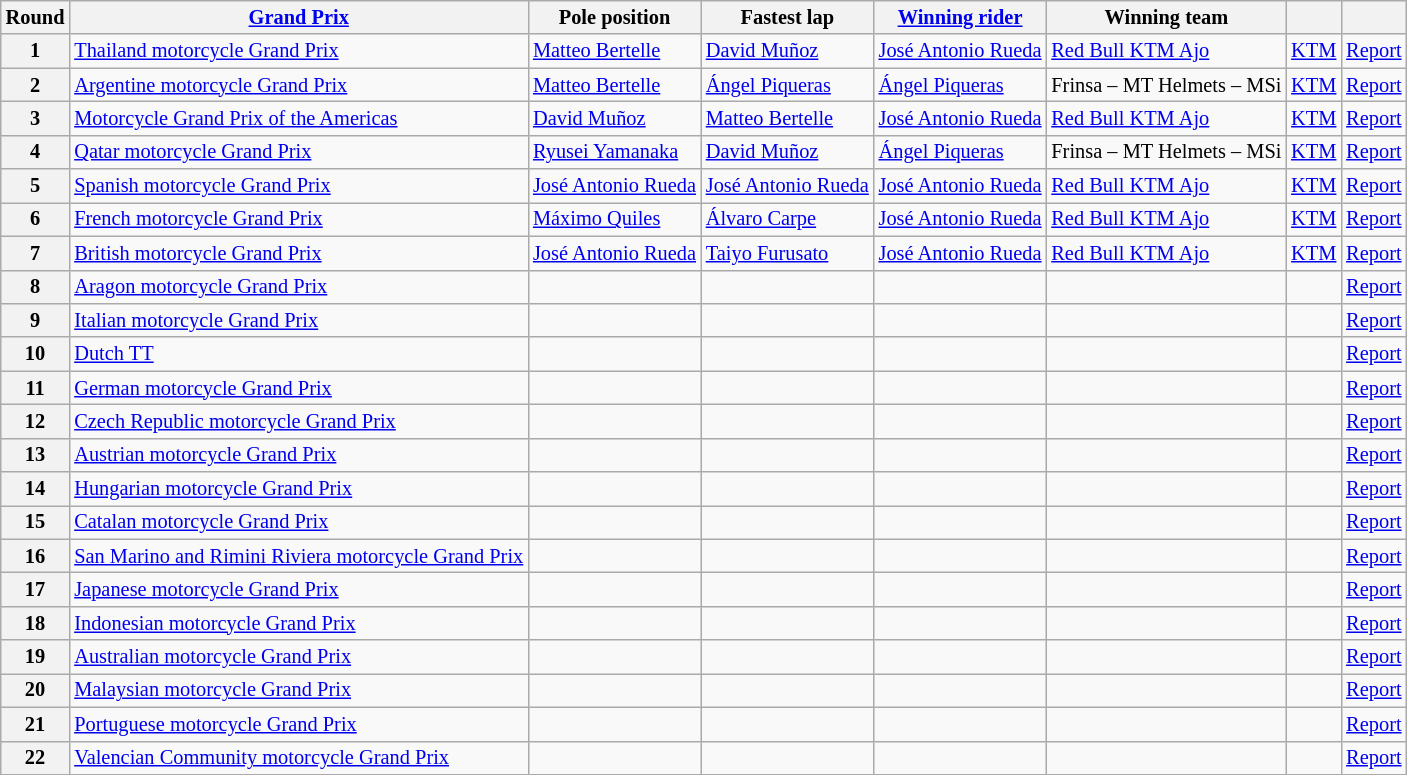<table class="wikitable sortable" style="font-size: 85%">
<tr>
<th>Round</th>
<th><a href='#'>Grand Prix</a></th>
<th>Pole position</th>
<th>Fastest lap</th>
<th><a href='#'>Winning rider</a></th>
<th>Winning team</th>
<th></th>
<th class="unsortable"></th>
</tr>
<tr>
<th>1</th>
<td> <a href='#'>Thailand motorcycle Grand Prix</a></td>
<td data-sort-value="ber"> <a href='#'>Matteo Bertelle</a></td>
<td data-sort-value="mun"> <a href='#'>David Muñoz</a></td>
<td data-sort-value="rue" nowrap> <a href='#'>José Antonio Rueda</a></td>
<td data-sort-value="reda"> <a href='#'>Red Bull KTM Ajo</a></td>
<td data-sort-value="ktm"> <a href='#'>KTM</a></td>
<td><a href='#'>Report</a></td>
</tr>
<tr>
<th>2</th>
<td> <a href='#'>Argentine motorcycle Grand Prix</a></td>
<td data-sort-value="ber"> <a href='#'>Matteo Bertelle</a></td>
<td data-sort-value="piq"> <a href='#'>Ángel Piqueras</a></td>
<td data-sort-value="piq"> <a href='#'>Ángel Piqueras</a></td>
<td data-sort-value="fri" nowrap> Frinsa – MT Helmets – MSi</td>
<td data-sort-value="ktm"> <a href='#'>KTM</a></td>
<td><a href='#'>Report</a></td>
</tr>
<tr>
<th>3</th>
<td data-sort-value="ame"> <a href='#'>Motorcycle Grand Prix of the Americas</a></td>
<td data-sort-value="mun"> <a href='#'>David Muñoz</a></td>
<td data-sort-value="ber"> <a href='#'>Matteo Bertelle</a></td>
<td data-sort-value="rue"> <a href='#'>José Antonio Rueda</a></td>
<td data-sort-value="reda"> <a href='#'>Red Bull KTM Ajo</a></td>
<td data-sort-value="ktm"> <a href='#'>KTM</a></td>
<td><a href='#'>Report</a></td>
</tr>
<tr>
<th>4</th>
<td> <a href='#'>Qatar motorcycle Grand Prix</a></td>
<td data-sort-value="yam"> <a href='#'>Ryusei Yamanaka</a></td>
<td data-sort-value="mun"> <a href='#'>David Muñoz</a></td>
<td data-sort-value="piq"> <a href='#'>Ángel Piqueras</a></td>
<td data-sort-value="fri"> Frinsa – MT Helmets – MSi</td>
<td data-sort-value="ktm"> <a href='#'>KTM</a></td>
<td><a href='#'>Report</a></td>
</tr>
<tr>
<th>5</th>
<td> <a href='#'>Spanish motorcycle Grand Prix</a></td>
<td data-sort-value="rue"> <a href='#'>José Antonio Rueda</a></td>
<td data-sort-value="rue" nowrap> <a href='#'>José Antonio Rueda</a></td>
<td data-sort-value="rue"> <a href='#'>José Antonio Rueda</a></td>
<td data-sort-value="reda"> <a href='#'>Red Bull KTM Ajo</a></td>
<td data-sort-value="ktm"> <a href='#'>KTM</a></td>
<td><a href='#'>Report</a></td>
</tr>
<tr>
<th>6</th>
<td> <a href='#'>French motorcycle Grand Prix</a></td>
<td data-sort-value="qui"> <a href='#'>Máximo Quiles</a></td>
<td data-sort-value="carp"> <a href='#'>Álvaro Carpe</a></td>
<td data-sort-value="rue"> <a href='#'>José Antonio Rueda</a></td>
<td data-sort-value="reda"> <a href='#'>Red Bull KTM Ajo</a></td>
<td data-sort-value="ktm"> <a href='#'>KTM</a></td>
<td><a href='#'>Report</a></td>
</tr>
<tr>
<th>7</th>
<td> <a href='#'>British motorcycle Grand Prix</a></td>
<td data-sort-value="rue" nowrap> <a href='#'>José Antonio Rueda</a></td>
<td data-sort-value="fur"> <a href='#'>Taiyo Furusato</a></td>
<td data-sort-value="rue"> <a href='#'>José Antonio Rueda</a></td>
<td data-sort-value="reda"> <a href='#'>Red Bull KTM Ajo</a></td>
<td data-sort-value="ktm"> <a href='#'>KTM</a></td>
<td><a href='#'>Report</a></td>
</tr>
<tr>
<th>8</th>
<td> <a href='#'>Aragon motorcycle Grand Prix</a></td>
<td></td>
<td></td>
<td></td>
<td></td>
<td></td>
<td><a href='#'>Report</a></td>
</tr>
<tr>
<th>9</th>
<td> <a href='#'>Italian motorcycle Grand Prix</a></td>
<td></td>
<td></td>
<td></td>
<td></td>
<td></td>
<td><a href='#'>Report</a></td>
</tr>
<tr>
<th>10</th>
<td> <a href='#'>Dutch TT</a></td>
<td></td>
<td></td>
<td></td>
<td></td>
<td></td>
<td><a href='#'>Report</a></td>
</tr>
<tr>
<th>11</th>
<td> <a href='#'>German motorcycle Grand Prix</a></td>
<td></td>
<td></td>
<td></td>
<td></td>
<td></td>
<td><a href='#'>Report</a></td>
</tr>
<tr>
<th>12</th>
<td> <a href='#'>Czech Republic motorcycle Grand Prix</a></td>
<td></td>
<td></td>
<td></td>
<td></td>
<td></td>
<td><a href='#'>Report</a></td>
</tr>
<tr>
<th>13</th>
<td> <a href='#'>Austrian motorcycle Grand Prix</a></td>
<td></td>
<td></td>
<td></td>
<td></td>
<td></td>
<td><a href='#'>Report</a></td>
</tr>
<tr>
<th>14</th>
<td> <a href='#'>Hungarian motorcycle Grand Prix</a></td>
<td></td>
<td></td>
<td></td>
<td></td>
<td></td>
<td><a href='#'>Report</a></td>
</tr>
<tr>
<th>15</th>
<td> <a href='#'>Catalan motorcycle Grand Prix</a></td>
<td></td>
<td></td>
<td></td>
<td></td>
<td></td>
<td><a href='#'>Report</a></td>
</tr>
<tr>
<th>16</th>
<td nowrap> <a href='#'>San Marino and Rimini Riviera motorcycle Grand Prix</a></td>
<td></td>
<td></td>
<td></td>
<td></td>
<td></td>
<td><a href='#'>Report</a></td>
</tr>
<tr>
<th>17</th>
<td> <a href='#'>Japanese motorcycle Grand Prix</a></td>
<td></td>
<td></td>
<td></td>
<td></td>
<td></td>
<td><a href='#'>Report</a></td>
</tr>
<tr>
<th>18</th>
<td> <a href='#'>Indonesian motorcycle Grand Prix</a></td>
<td></td>
<td></td>
<td></td>
<td></td>
<td></td>
<td><a href='#'>Report</a></td>
</tr>
<tr>
<th>19</th>
<td> <a href='#'>Australian motorcycle Grand Prix</a></td>
<td></td>
<td></td>
<td></td>
<td></td>
<td></td>
<td><a href='#'>Report</a></td>
</tr>
<tr>
<th>20</th>
<td> <a href='#'>Malaysian motorcycle Grand Prix</a></td>
<td></td>
<td></td>
<td></td>
<td></td>
<td></td>
<td><a href='#'>Report</a></td>
</tr>
<tr>
<th>21</th>
<td> <a href='#'>Portuguese motorcycle Grand Prix</a></td>
<td></td>
<td></td>
<td></td>
<td></td>
<td></td>
<td><a href='#'>Report</a></td>
</tr>
<tr>
<th>22</th>
<td> <a href='#'>Valencian Community motorcycle Grand Prix</a></td>
<td></td>
<td></td>
<td></td>
<td></td>
<td></td>
<td><a href='#'>Report</a></td>
</tr>
</table>
